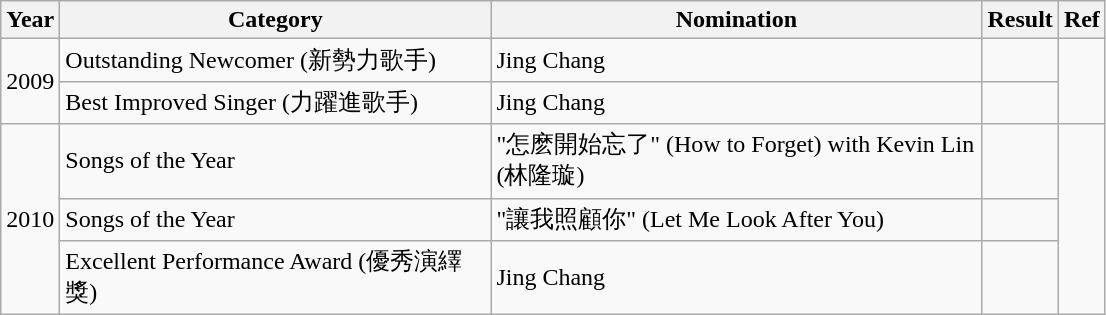<table class="wikitable">
<tr>
<th>Year</th>
<th width="280">Category</th>
<th width="320">Nomination</th>
<th>Result</th>
<th>Ref</th>
</tr>
<tr>
<td rowspan="2">2009</td>
<td>Outstanding Newcomer (新勢力歌手)</td>
<td>Jing Chang</td>
<td></td>
<td rowspan="2" align="center"></td>
</tr>
<tr>
<td>Best Improved Singer (力躍進歌手)</td>
<td>Jing Chang</td>
<td></td>
</tr>
<tr>
<td rowspan="3">2010</td>
<td>Songs of the Year</td>
<td>"怎麽開始忘了" (How to Forget) with Kevin Lin (林隆璇)</td>
<td></td>
<td rowspan="3" align="center"></td>
</tr>
<tr>
<td>Songs of the Year</td>
<td>"讓我照顧你" (Let Me Look After You)</td>
<td></td>
</tr>
<tr>
<td>Excellent Performance Award (優秀演繹獎)</td>
<td>Jing Chang</td>
<td></td>
</tr>
</table>
